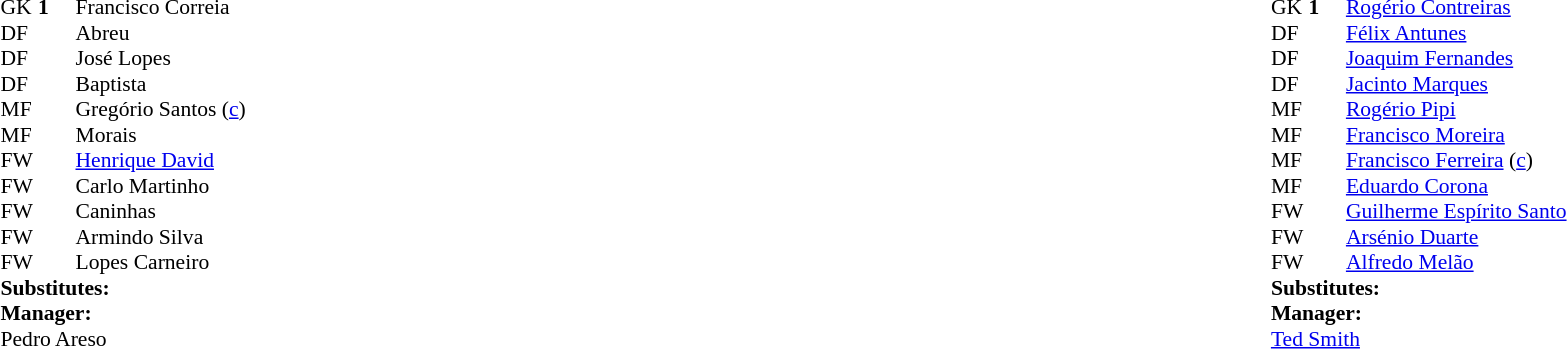<table width="100%">
<tr>
<td valign="top" width="50%"><br><table style="font-size: 90%" cellspacing="0" cellpadding="0">
<tr>
<td colspan="4"></td>
</tr>
<tr>
<th width=25></th>
<th width=25></th>
</tr>
<tr>
<td>GK</td>
<td><strong>1</strong></td>
<td> Francisco Correia</td>
</tr>
<tr>
<td>DF</td>
<td></td>
<td> Abreu</td>
</tr>
<tr>
<td>DF</td>
<td></td>
<td> José Lopes</td>
</tr>
<tr>
<td>DF</td>
<td></td>
<td> Baptista</td>
</tr>
<tr>
<td>MF</td>
<td></td>
<td> Gregório Santos (<a href='#'>c</a>)</td>
</tr>
<tr>
<td>MF</td>
<td></td>
<td> Morais</td>
</tr>
<tr>
<td>FW</td>
<td></td>
<td> <a href='#'>Henrique David</a></td>
</tr>
<tr>
<td>FW</td>
<td></td>
<td> Carlo Martinho</td>
</tr>
<tr>
<td>FW</td>
<td></td>
<td> Caninhas</td>
</tr>
<tr>
<td>FW</td>
<td></td>
<td> Armindo Silva</td>
</tr>
<tr>
<td>FW</td>
<td></td>
<td> Lopes Carneiro</td>
</tr>
<tr>
<td colspan=3><strong>Substitutes:</strong></td>
</tr>
<tr>
<td colspan=3><strong>Manager:</strong></td>
</tr>
<tr>
<td colspan=4> Pedro Areso</td>
</tr>
</table>
</td>
<td valign="top"></td>
<td valign="top" width="50%"><br><table style="font-size: 90%" cellspacing="0" cellpadding="0" align=center>
<tr>
<td colspan="4"></td>
</tr>
<tr>
<th width=25></th>
<th width=25></th>
</tr>
<tr>
<td>GK</td>
<td><strong>1</strong></td>
<td> <a href='#'>Rogério Contreiras</a></td>
</tr>
<tr>
<td>DF</td>
<td></td>
<td> <a href='#'>Félix Antunes</a></td>
</tr>
<tr>
<td>DF</td>
<td></td>
<td> <a href='#'>Joaquim Fernandes</a></td>
</tr>
<tr>
<td>DF</td>
<td></td>
<td> <a href='#'>Jacinto Marques</a></td>
</tr>
<tr>
<td>MF</td>
<td></td>
<td> <a href='#'>Rogério Pipi</a></td>
</tr>
<tr>
<td>MF</td>
<td></td>
<td> <a href='#'>Francisco Moreira</a></td>
</tr>
<tr>
<td>MF</td>
<td></td>
<td> <a href='#'>Francisco Ferreira</a> (<a href='#'>c</a>)</td>
</tr>
<tr>
<td>MF</td>
<td></td>
<td> <a href='#'>Eduardo Corona</a></td>
</tr>
<tr>
<td>FW</td>
<td></td>
<td> <a href='#'>Guilherme Espírito Santo</a></td>
</tr>
<tr>
<td>FW</td>
<td></td>
<td> <a href='#'>Arsénio Duarte</a></td>
</tr>
<tr>
<td>FW</td>
<td></td>
<td> <a href='#'>Alfredo Melão</a></td>
</tr>
<tr>
<td colspan=3><strong>Substitutes:</strong></td>
</tr>
<tr>
<td colspan=3><strong>Manager:</strong></td>
</tr>
<tr>
<td colspan=4> <a href='#'>Ted Smith</a></td>
</tr>
</table>
</td>
</tr>
</table>
